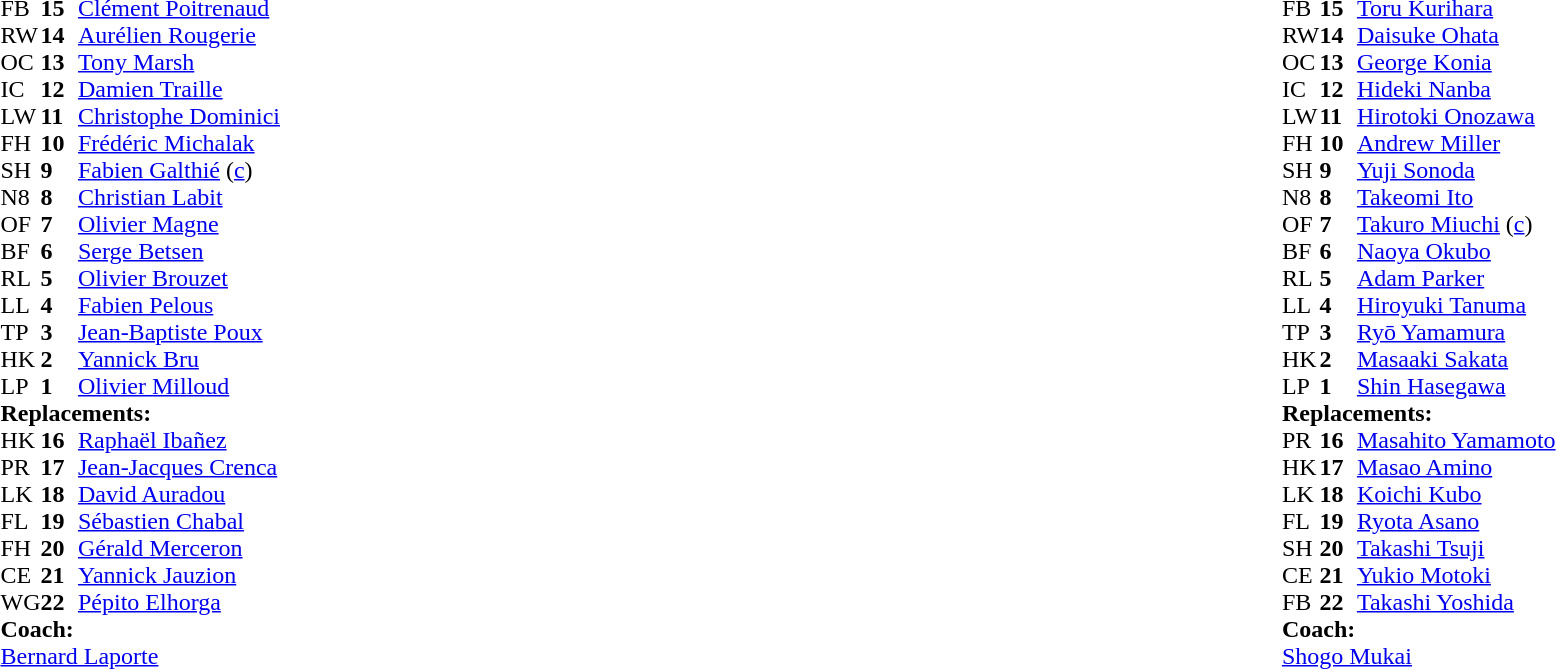<table style="width:100%">
<tr>
<td style="vertical-align:top;width:50%"><br><table cellspacing="0" cellpadding="0">
<tr>
<th width="25"></th>
<th width="25"></th>
</tr>
<tr>
<td>FB</td>
<td><strong>15</strong></td>
<td><a href='#'>Clément Poitrenaud</a></td>
</tr>
<tr>
<td>RW</td>
<td><strong>14</strong></td>
<td><a href='#'>Aurélien Rougerie</a></td>
</tr>
<tr>
<td>OC</td>
<td><strong>13</strong></td>
<td><a href='#'>Tony Marsh</a></td>
</tr>
<tr>
<td>IC</td>
<td><strong>12</strong></td>
<td><a href='#'>Damien Traille</a></td>
</tr>
<tr>
<td>LW</td>
<td><strong>11</strong></td>
<td><a href='#'>Christophe Dominici</a></td>
</tr>
<tr>
<td>FH</td>
<td><strong>10</strong></td>
<td><a href='#'>Frédéric Michalak</a></td>
</tr>
<tr>
<td>SH</td>
<td><strong>9</strong></td>
<td><a href='#'>Fabien Galthié</a> (<a href='#'>c</a>)</td>
</tr>
<tr>
<td>N8</td>
<td><strong>8</strong></td>
<td><a href='#'>Christian Labit</a></td>
</tr>
<tr>
<td>OF</td>
<td><strong>7</strong></td>
<td><a href='#'>Olivier Magne</a></td>
</tr>
<tr>
<td>BF</td>
<td><strong>6</strong></td>
<td><a href='#'>Serge Betsen</a></td>
</tr>
<tr>
<td>RL</td>
<td><strong>5</strong></td>
<td><a href='#'>Olivier Brouzet</a></td>
</tr>
<tr>
<td>LL</td>
<td><strong>4</strong></td>
<td><a href='#'>Fabien Pelous</a></td>
</tr>
<tr>
<td>TP</td>
<td><strong>3</strong></td>
<td><a href='#'>Jean-Baptiste Poux</a></td>
</tr>
<tr>
<td>HK</td>
<td><strong>2</strong></td>
<td><a href='#'>Yannick Bru</a></td>
</tr>
<tr>
<td>LP</td>
<td><strong>1</strong></td>
<td><a href='#'>Olivier Milloud</a></td>
</tr>
<tr>
<td colspan="3"><strong>Replacements:</strong></td>
</tr>
<tr>
<td>HK</td>
<td><strong>16</strong></td>
<td><a href='#'>Raphaël Ibañez</a></td>
</tr>
<tr>
<td>PR</td>
<td><strong>17</strong></td>
<td><a href='#'>Jean-Jacques Crenca</a></td>
</tr>
<tr>
<td>LK</td>
<td><strong>18</strong></td>
<td><a href='#'>David Auradou</a></td>
</tr>
<tr>
<td>FL</td>
<td><strong>19</strong></td>
<td><a href='#'>Sébastien Chabal</a></td>
</tr>
<tr>
<td>FH</td>
<td><strong>20</strong></td>
<td><a href='#'>Gérald Merceron</a></td>
</tr>
<tr>
<td>CE</td>
<td><strong>21</strong></td>
<td><a href='#'>Yannick Jauzion</a></td>
</tr>
<tr>
<td>WG</td>
<td><strong>22</strong></td>
<td><a href='#'>Pépito Elhorga</a></td>
</tr>
<tr>
<td colspan="3"><strong>Coach:</strong></td>
</tr>
<tr>
<td colspan="3"><a href='#'>Bernard Laporte</a></td>
</tr>
</table>
</td>
<td style="vertical-align:top"></td>
<td style="vertical-align:top;width:50%"><br><table cellspacing="0" cellpadding="0" style="margin:auto">
<tr>
<th width="25"></th>
<th width="25"></th>
</tr>
<tr>
<td>FB</td>
<td><strong>15</strong></td>
<td><a href='#'>Toru Kurihara</a></td>
</tr>
<tr>
<td>RW</td>
<td><strong>14</strong></td>
<td><a href='#'>Daisuke Ohata</a></td>
</tr>
<tr>
<td>OC</td>
<td><strong>13</strong></td>
<td><a href='#'>George Konia</a></td>
</tr>
<tr>
<td>IC</td>
<td><strong>12</strong></td>
<td><a href='#'>Hideki Nanba</a></td>
</tr>
<tr>
<td>LW</td>
<td><strong>11</strong></td>
<td><a href='#'>Hirotoki Onozawa</a></td>
</tr>
<tr>
<td>FH</td>
<td><strong>10</strong></td>
<td><a href='#'>Andrew Miller</a></td>
</tr>
<tr>
<td>SH</td>
<td><strong>9</strong></td>
<td><a href='#'>Yuji Sonoda</a></td>
</tr>
<tr>
<td>N8</td>
<td><strong>8</strong></td>
<td><a href='#'>Takeomi Ito</a></td>
</tr>
<tr>
<td>OF</td>
<td><strong>7</strong></td>
<td><a href='#'>Takuro Miuchi</a> (<a href='#'>c</a>)</td>
</tr>
<tr>
<td>BF</td>
<td><strong>6</strong></td>
<td><a href='#'>Naoya Okubo</a></td>
</tr>
<tr>
<td>RL</td>
<td><strong>5</strong></td>
<td><a href='#'>Adam Parker</a></td>
</tr>
<tr>
<td>LL</td>
<td><strong>4</strong></td>
<td><a href='#'>Hiroyuki Tanuma</a></td>
</tr>
<tr>
<td>TP</td>
<td><strong>3</strong></td>
<td><a href='#'>Ryō Yamamura</a></td>
</tr>
<tr>
<td>HK</td>
<td><strong>2</strong></td>
<td><a href='#'>Masaaki Sakata</a></td>
</tr>
<tr>
<td>LP</td>
<td><strong>1</strong></td>
<td><a href='#'>Shin Hasegawa</a></td>
</tr>
<tr>
<td colspan="3"><strong>Replacements:</strong></td>
</tr>
<tr>
<td>PR</td>
<td><strong>16</strong></td>
<td><a href='#'>Masahito Yamamoto</a></td>
</tr>
<tr>
<td>HK</td>
<td><strong>17</strong></td>
<td><a href='#'>Masao Amino</a></td>
</tr>
<tr>
<td>LK</td>
<td><strong>18</strong></td>
<td><a href='#'>Koichi Kubo</a></td>
</tr>
<tr>
<td>FL</td>
<td><strong>19</strong></td>
<td><a href='#'>Ryota Asano</a></td>
</tr>
<tr>
<td>SH</td>
<td><strong>20</strong></td>
<td><a href='#'>Takashi Tsuji</a></td>
</tr>
<tr>
<td>CE</td>
<td><strong>21</strong></td>
<td><a href='#'>Yukio Motoki</a></td>
</tr>
<tr>
<td>FB</td>
<td><strong>22</strong></td>
<td><a href='#'>Takashi Yoshida</a></td>
</tr>
<tr>
<td colspan="3"><strong>Coach:</strong></td>
</tr>
<tr>
<td colspan="3"><a href='#'>Shogo Mukai</a></td>
</tr>
</table>
</td>
</tr>
</table>
